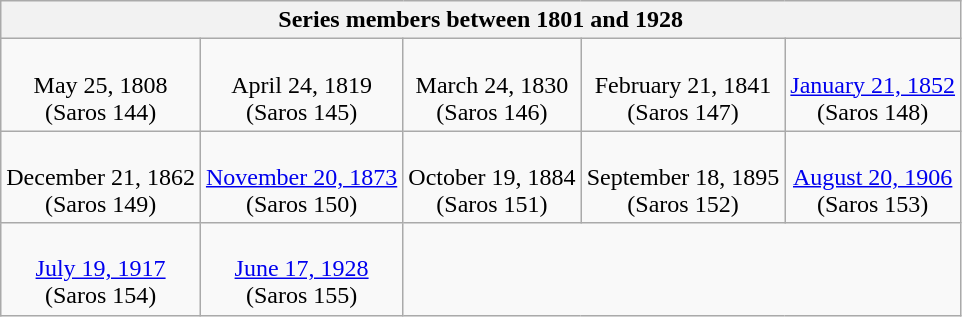<table class="wikitable mw-collapsible mw-collapsed">
<tr>
<th colspan=5>Series members between 1801 and 1928</th>
</tr>
<tr style="text-align:center;">
<td><br>May 25, 1808<br>(Saros 144)</td>
<td><br>April 24, 1819<br>(Saros 145)</td>
<td><br>March 24, 1830<br>(Saros 146)</td>
<td><br>February 21, 1841<br>(Saros 147)</td>
<td><br><a href='#'>January 21, 1852</a><br>(Saros 148)</td>
</tr>
<tr style="text-align:center;">
<td><br>December 21, 1862<br>(Saros 149)</td>
<td><br><a href='#'>November 20, 1873</a><br>(Saros 150)</td>
<td><br>October 19, 1884<br>(Saros 151)</td>
<td><br>September 18, 1895<br>(Saros 152)</td>
<td><br><a href='#'>August 20, 1906</a><br>(Saros 153)</td>
</tr>
<tr style="text-align:center;">
<td><br><a href='#'>July 19, 1917</a><br>(Saros 154)</td>
<td><br><a href='#'>June 17, 1928</a><br>(Saros 155)</td>
</tr>
</table>
